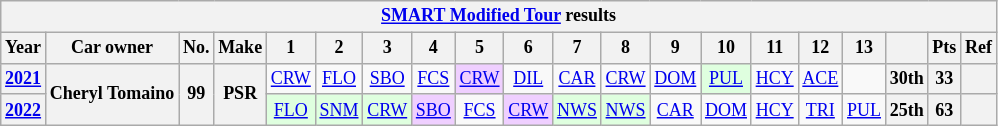<table class="wikitable" style="text-align:center; font-size:75%">
<tr>
<th colspan=38><a href='#'>SMART Modified Tour</a> results</th>
</tr>
<tr>
<th>Year</th>
<th>Car owner</th>
<th>No.</th>
<th>Make</th>
<th>1</th>
<th>2</th>
<th>3</th>
<th>4</th>
<th>5</th>
<th>6</th>
<th>7</th>
<th>8</th>
<th>9</th>
<th>10</th>
<th>11</th>
<th>12</th>
<th>13</th>
<th></th>
<th>Pts</th>
<th>Ref</th>
</tr>
<tr>
<th><a href='#'>2021</a></th>
<th rowspan=2>Cheryl Tomaino</th>
<th rowspan=2>99</th>
<th rowspan=2>PSR</th>
<td><a href='#'>CRW</a></td>
<td><a href='#'>FLO</a></td>
<td><a href='#'>SBO</a></td>
<td><a href='#'>FCS</a></td>
<td style="background:#EFCFFF;"><a href='#'>CRW</a><br></td>
<td><a href='#'>DIL</a></td>
<td><a href='#'>CAR</a></td>
<td><a href='#'>CRW</a></td>
<td><a href='#'>DOM</a></td>
<td style="background:#DFFFDF;"><a href='#'>PUL</a><br></td>
<td><a href='#'>HCY</a></td>
<td><a href='#'>ACE</a></td>
<td></td>
<th>30th</th>
<th>33</th>
<th></th>
</tr>
<tr>
<th><a href='#'>2022</a></th>
<td style="background:#DFFFDF;"><a href='#'>FLO</a><br></td>
<td style="background:#DFFFDF;"><a href='#'>SNM</a><br></td>
<td style="background:#DFFFDF;"><a href='#'>CRW</a><br></td>
<td style="background:#EFCFFF;"><a href='#'>SBO</a><br></td>
<td><a href='#'>FCS</a></td>
<td style="background:#EFCFFF;"><a href='#'>CRW</a><br></td>
<td style="background:#DFFFDF;"><a href='#'>NWS</a><br></td>
<td style="background:#DFFFDF;"><a href='#'>NWS</a><br></td>
<td><a href='#'>CAR</a></td>
<td><a href='#'>DOM</a></td>
<td><a href='#'>HCY</a></td>
<td><a href='#'>TRI</a></td>
<td><a href='#'>PUL</a></td>
<th>25th</th>
<th>63</th>
<th></th>
</tr>
</table>
